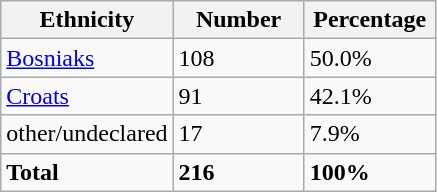<table class="wikitable">
<tr>
<th width="100px">Ethnicity</th>
<th width="80px">Number</th>
<th width="80px">Percentage</th>
</tr>
<tr>
<td><a href='#'>Bosniaks</a></td>
<td>108</td>
<td>50.0%</td>
</tr>
<tr>
<td><a href='#'>Croats</a></td>
<td>91</td>
<td>42.1%</td>
</tr>
<tr>
<td>other/undeclared</td>
<td>17</td>
<td>7.9%</td>
</tr>
<tr>
<td><strong>Total</strong></td>
<td><strong>216</strong></td>
<td><strong>100%</strong></td>
</tr>
</table>
